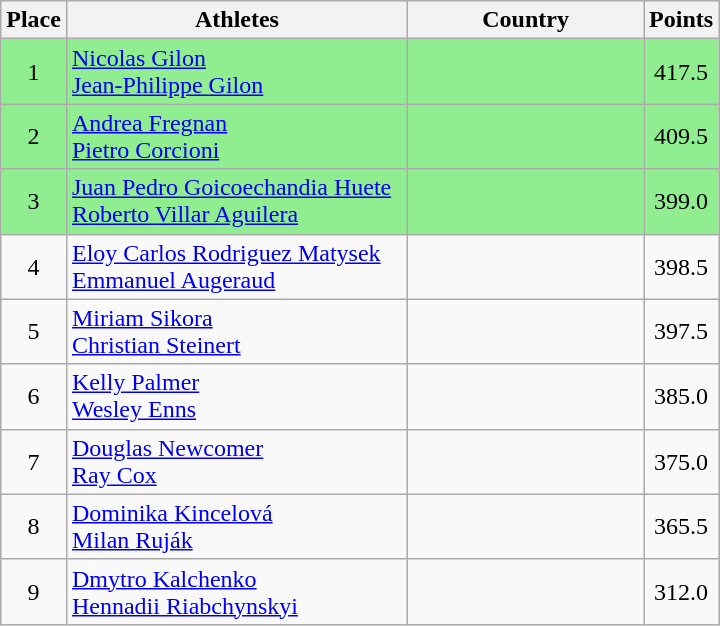<table class="wikitable">
<tr>
<th>Place</th>
<th width=220px>Athletes</th>
<th width=150px>Country</th>
<th>Points</th>
</tr>
<tr bgcolor=lightgreen>
<td align=center>1</td>
<td><a href='#'>Nicolas Gilon</a><br><a href='#'>Jean-Philippe Gilon</a></td>
<td></td>
<td align=center>417.5</td>
</tr>
<tr bgcolor=lightgreen>
<td align=center>2</td>
<td><a href='#'>Andrea Fregnan</a><br><a href='#'>Pietro Corcioni</a></td>
<td></td>
<td align=center>409.5</td>
</tr>
<tr bgcolor=lightgreen>
<td align=center>3</td>
<td><a href='#'>Juan Pedro Goicoechandia Huete</a><br><a href='#'>Roberto Villar Aguilera</a></td>
<td></td>
<td align=center>399.0</td>
</tr>
<tr>
<td align=center>4</td>
<td><a href='#'>Eloy Carlos Rodriguez Matysek</a><br><a href='#'>Emmanuel Augeraud</a></td>
<td></td>
<td align=center>398.5</td>
</tr>
<tr>
<td align=center>5</td>
<td><a href='#'>Miriam Sikora</a><br><a href='#'>Christian Steinert</a></td>
<td></td>
<td align=center>397.5</td>
</tr>
<tr>
<td align=center>6</td>
<td><a href='#'>Kelly Palmer</a><br><a href='#'>Wesley Enns</a></td>
<td></td>
<td align=center>385.0</td>
</tr>
<tr>
<td align=center>7</td>
<td><a href='#'>Douglas Newcomer</a><br><a href='#'>Ray Cox</a></td>
<td></td>
<td align=center>375.0</td>
</tr>
<tr>
<td align=center>8</td>
<td><a href='#'>Dominika Kincelová</a><br><a href='#'>Milan Ruják</a></td>
<td></td>
<td align=center>365.5</td>
</tr>
<tr>
<td align=center>9</td>
<td><a href='#'>Dmytro Kalchenko</a><br><a href='#'>Hennadii Riabchynskyi</a></td>
<td></td>
<td align=center>312.0</td>
</tr>
</table>
